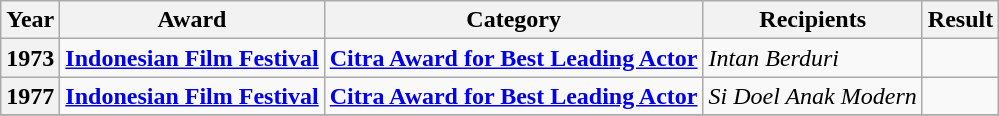<table class="wikitable sortable">
<tr>
<th>Year</th>
<th>Award</th>
<th>Category</th>
<th>Recipients</th>
<th>Result</th>
</tr>
<tr>
<th>1973</th>
<td><strong><a href='#'>Indonesian Film Festival</a></strong></td>
<td><strong><a href='#'>Citra Award for Best Leading Actor</a></strong></td>
<td><em>Intan Berduri</em></td>
<td></td>
</tr>
<tr>
<th>1977</th>
<td><strong><a href='#'>Indonesian Film Festival</a></strong></td>
<td><strong><a href='#'>Citra Award for Best Leading Actor</a></strong></td>
<td><em>Si Doel Anak Modern</em></td>
<td></td>
</tr>
<tr>
</tr>
</table>
